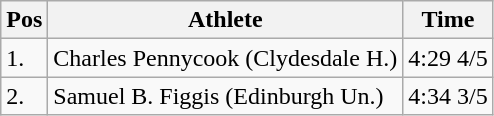<table class="wikitable">
<tr>
<th>Pos</th>
<th>Athlete</th>
<th>Time</th>
</tr>
<tr>
<td>1.</td>
<td>Charles Pennycook (Clydesdale H.)</td>
<td>4:29 4/5</td>
</tr>
<tr>
<td>2.</td>
<td>Samuel B. Figgis (Edinburgh Un.)</td>
<td>4:34 3/5</td>
</tr>
</table>
